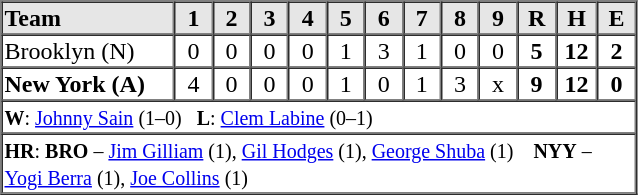<table border=1 cellspacing=0 width=425 style="margin-left:3em;">
<tr style="text-align:center; background-color:#e6e6e6;">
<th align=left width=125>Team</th>
<th width=25>1</th>
<th width=25>2</th>
<th width=25>3</th>
<th width=25>4</th>
<th width=25>5</th>
<th width=25>6</th>
<th width=25>7</th>
<th width=25>8</th>
<th width=25>9</th>
<th width=25>R</th>
<th width=25>H</th>
<th width=25>E</th>
</tr>
<tr style="text-align:center;">
<td align=left>Brooklyn (N)</td>
<td>0</td>
<td>0</td>
<td>0</td>
<td>0</td>
<td>1</td>
<td>3</td>
<td>1</td>
<td>0</td>
<td>0</td>
<td><strong>5</strong></td>
<td><strong>12</strong></td>
<td><strong>2</strong></td>
</tr>
<tr style="text-align:center;">
<td align=left><strong>New York (A)</strong></td>
<td>4</td>
<td>0</td>
<td>0</td>
<td>0</td>
<td>1</td>
<td>0</td>
<td>1</td>
<td>3</td>
<td>x</td>
<td><strong>9</strong></td>
<td><strong>12</strong></td>
<td><strong>0</strong></td>
</tr>
<tr style="text-align:left;">
<td colspan=13><small><strong>W</strong>: <a href='#'>Johnny Sain</a> (1–0)   <strong>L</strong>: <a href='#'>Clem Labine</a> (0–1)</small></td>
</tr>
<tr style="text-align:left;">
<td colspan=13><small><strong>HR</strong>: <strong>BRO</strong> – <a href='#'>Jim Gilliam</a> (1), <a href='#'>Gil Hodges</a> (1), <a href='#'>George Shuba</a> (1)    <strong>NYY</strong> – <a href='#'>Yogi Berra</a> (1), <a href='#'>Joe Collins</a> (1) </small></td>
</tr>
</table>
